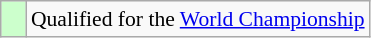<table class="wikitable" style="text-align:left; font-size:90%;">
<tr>
<td width="10px" bgcolor="#ccffcc"></td>
<td>Qualified for the <a href='#'>World Championship</a></td>
</tr>
</table>
